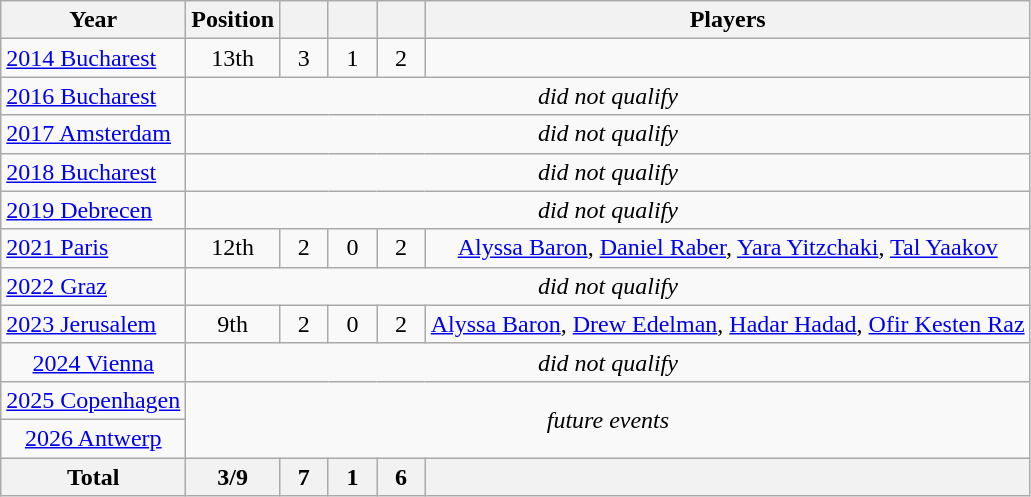<table class="wikitable" style="text-align: center;">
<tr>
<th>Year</th>
<th>Position</th>
<th width=25px></th>
<th width=25px></th>
<th width=25px></th>
<th>Players</th>
</tr>
<tr>
<td style="text-align: left;"> <a href='#'>2014 Bucharest</a></td>
<td>13th</td>
<td>3</td>
<td>1</td>
<td>2</td>
<td style="text-align: left;"></td>
</tr>
<tr>
<td style="text-align: left;"> <a href='#'>2016 Bucharest</a></td>
<td colspan=5><em>did not qualify</em></td>
</tr>
<tr>
<td style="text-align: left;"> <a href='#'>2017 Amsterdam</a></td>
<td colspan=5><em>did not qualify</em></td>
</tr>
<tr>
<td style="text-align: left;"> <a href='#'>2018 Bucharest</a></td>
<td colspan=5><em>did not qualify</em></td>
</tr>
<tr>
<td style="text-align: left;"> <a href='#'>2019 Debrecen</a></td>
<td colspan=5><em>did not qualify</em></td>
</tr>
<tr>
<td style="text-align: left;"> <a href='#'>2021 Paris</a></td>
<td>12th</td>
<td>2</td>
<td>0</td>
<td>2</td>
<td><a href='#'>Alyssa Baron</a>, <a href='#'>Daniel Raber</a>, <a href='#'>Yara Yitzchaki</a>, <a href='#'>Tal Yaakov</a></td>
</tr>
<tr>
<td style="text-align: left;"> <a href='#'>2022 Graz</a></td>
<td colspan=5><em>did not qualify</em></td>
</tr>
<tr>
<td style="text-align: left;" style="border: 3px solid red;"> <a href='#'>2023 Jerusalem</a></td>
<td>9th</td>
<td>2</td>
<td>0</td>
<td>2</td>
<td style="text-align: left;"><a href='#'>Alyssa Baron</a>, <a href='#'>Drew Edelman</a>, <a href='#'>Hadar Hadad</a>, <a href='#'>Ofir Kesten Raz</a></td>
</tr>
<tr>
<td> <a href='#'>2024 Vienna</a></td>
<td colspan=5><em>did not qualify</em></td>
</tr>
<tr>
<td> <a href='#'>2025 Copenhagen</a></td>
<td colspan="5" rowspan="2"><em>future events</em></td>
</tr>
<tr>
<td> <a href='#'>2026 Antwerp</a></td>
</tr>
<tr>
<th>Total</th>
<th>3/9</th>
<th>7</th>
<th>1</th>
<th>6</th>
<th></th>
</tr>
</table>
